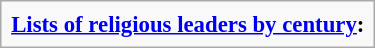<table class="infobox" style="font-size: 95%">
<tr>
<td><strong><a href='#'>Lists of religious leaders by century</a>:</strong><br></td>
</tr>
</table>
